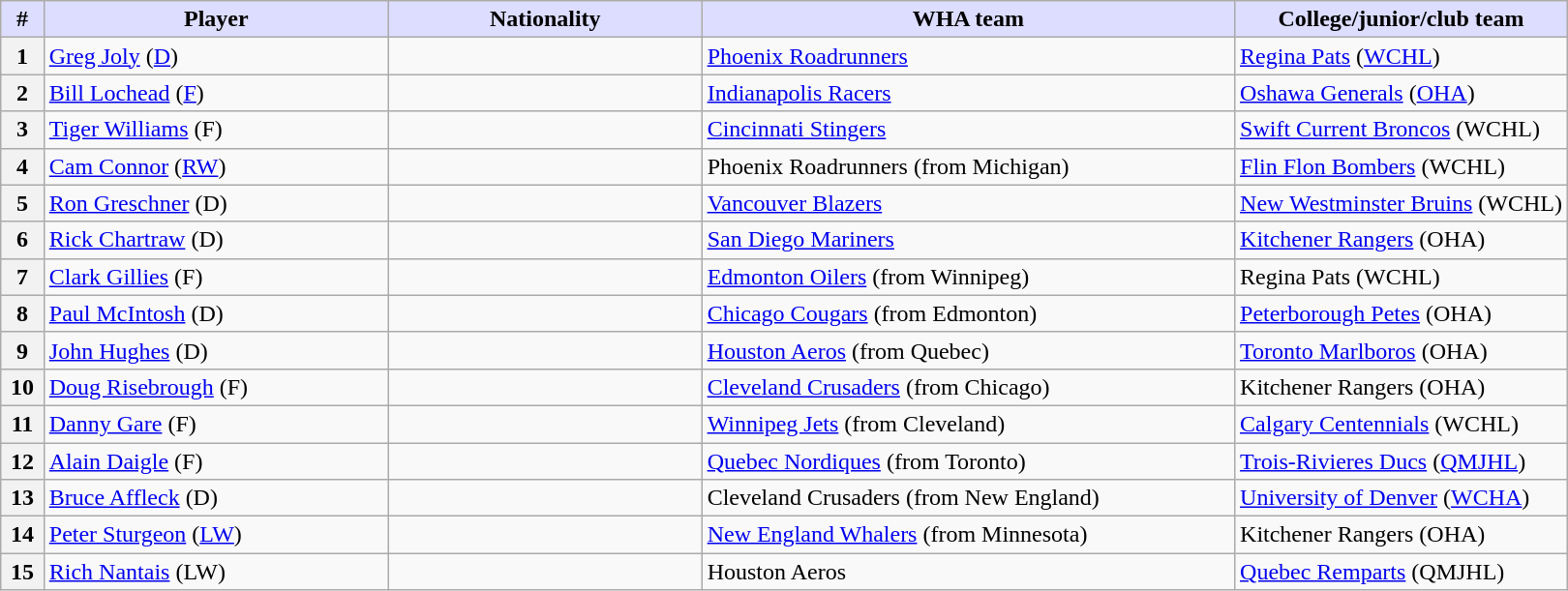<table class="wikitable">
<tr>
<th style="background:#ddf; width:2.75%;">#</th>
<th style="background:#ddf; width:22.0%;">Player</th>
<th style="background:#ddf; width:20.0%;">Nationality</th>
<th style="background:#ddf; width:34.0%;">WHA team</th>
<th style="background:#ddf; width:100.0%;">College/junior/club team</th>
</tr>
<tr>
<th>1</th>
<td><a href='#'>Greg Joly</a> (<a href='#'>D</a>)</td>
<td></td>
<td><a href='#'>Phoenix Roadrunners</a></td>
<td><a href='#'>Regina Pats</a> (<a href='#'>WCHL</a>)</td>
</tr>
<tr>
<th>2</th>
<td><a href='#'>Bill Lochead</a> (<a href='#'>F</a>)</td>
<td></td>
<td><a href='#'>Indianapolis Racers</a></td>
<td><a href='#'>Oshawa Generals</a> (<a href='#'>OHA</a>)</td>
</tr>
<tr>
<th>3</th>
<td><a href='#'>Tiger Williams</a> (F)</td>
<td></td>
<td><a href='#'>Cincinnati Stingers</a></td>
<td><a href='#'>Swift Current Broncos</a> (WCHL)</td>
</tr>
<tr>
<th>4</th>
<td><a href='#'>Cam Connor</a> (<a href='#'>RW</a>)</td>
<td></td>
<td>Phoenix Roadrunners (from Michigan)</td>
<td><a href='#'>Flin Flon Bombers</a> (WCHL)</td>
</tr>
<tr>
<th>5</th>
<td><a href='#'>Ron Greschner</a> (D)</td>
<td></td>
<td><a href='#'>Vancouver Blazers</a></td>
<td><a href='#'>New Westminster Bruins</a> (WCHL)</td>
</tr>
<tr>
<th>6</th>
<td><a href='#'>Rick Chartraw</a> (D)</td>
<td></td>
<td><a href='#'>San Diego Mariners</a></td>
<td><a href='#'>Kitchener Rangers</a> (OHA)</td>
</tr>
<tr>
<th>7</th>
<td><a href='#'>Clark Gillies</a> (F)</td>
<td></td>
<td><a href='#'>Edmonton Oilers</a> (from Winnipeg)</td>
<td>Regina Pats (WCHL)</td>
</tr>
<tr>
<th>8</th>
<td><a href='#'>Paul McIntosh</a> (D)</td>
<td></td>
<td><a href='#'>Chicago Cougars</a> (from Edmonton)</td>
<td><a href='#'>Peterborough Petes</a> (OHA)</td>
</tr>
<tr>
<th>9</th>
<td><a href='#'>John Hughes</a> (D)</td>
<td></td>
<td><a href='#'>Houston Aeros</a> (from Quebec)</td>
<td><a href='#'>Toronto Marlboros</a> (OHA)</td>
</tr>
<tr>
<th>10</th>
<td><a href='#'>Doug Risebrough</a> (F)</td>
<td></td>
<td><a href='#'>Cleveland Crusaders</a> (from Chicago)</td>
<td>Kitchener Rangers (OHA)</td>
</tr>
<tr>
<th>11</th>
<td><a href='#'>Danny Gare</a> (F)</td>
<td></td>
<td><a href='#'>Winnipeg Jets</a> (from Cleveland)</td>
<td><a href='#'>Calgary Centennials</a> (WCHL)</td>
</tr>
<tr>
<th>12</th>
<td><a href='#'>Alain Daigle</a> (F)</td>
<td></td>
<td><a href='#'>Quebec Nordiques</a> (from Toronto)</td>
<td><a href='#'>Trois-Rivieres Ducs</a> (<a href='#'>QMJHL</a>)</td>
</tr>
<tr>
<th>13</th>
<td><a href='#'>Bruce Affleck</a> (D)</td>
<td></td>
<td>Cleveland Crusaders (from New England)</td>
<td><a href='#'>University of Denver</a> (<a href='#'>WCHA</a>)</td>
</tr>
<tr>
<th>14</th>
<td><a href='#'>Peter Sturgeon</a> (<a href='#'>LW</a>)</td>
<td></td>
<td><a href='#'>New England Whalers</a> (from Minnesota)</td>
<td>Kitchener Rangers (OHA)</td>
</tr>
<tr>
<th>15</th>
<td><a href='#'>Rich Nantais</a> (LW)</td>
<td></td>
<td>Houston Aeros</td>
<td><a href='#'>Quebec Remparts</a> (QMJHL)</td>
</tr>
</table>
